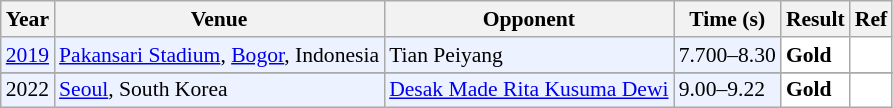<table class="sortable wikitable" style="font-size: 90%;">
<tr>
<th>Year</th>
<th>Venue</th>
<th>Opponent</th>
<th>Time (s)</th>
<th>Result</th>
<th>Ref</th>
</tr>
<tr style="background:#ECF2FF">
<td align="center"><a href='#'>2019</a></td>
<td><a href='#'>Pakansari Stadium</a>, <a href='#'>Bogor</a>, Indonesia</td>
<td align="left"> Tian Peiyang</td>
<td align="left">7.700–8.30</td>
<td style="text-align:left; background:white"> <strong>Gold</strong></td>
<td style="text-align:center; background:white"></td>
</tr>
<tr>
</tr>
<tr style="background:#ECF2FF">
<td align="center">2022</td>
<td><a href='#'>Seoul</a>, South Korea</td>
<td align="left"> <a href='#'>Desak Made Rita Kusuma Dewi</a></td>
<td align="left">9.00–9.22</td>
<td style="text-align:left; background:white"> <strong>Gold</strong></td>
<td style="text-align:center; background:white"></td>
</tr>
</table>
